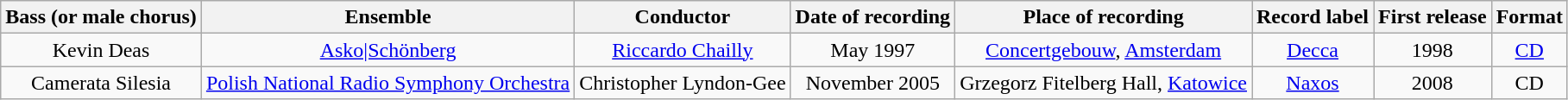<table class="wikitable" style="text-align: center;">
<tr>
<th>Bass (or male chorus)</th>
<th>Ensemble</th>
<th>Conductor</th>
<th>Date of recording</th>
<th>Place of recording</th>
<th>Record label</th>
<th>First release</th>
<th>Format</th>
</tr>
<tr>
<td>Kevin Deas</td>
<td><a href='#'>Asko|Schönberg</a></td>
<td><a href='#'>Riccardo Chailly</a></td>
<td>May 1997</td>
<td><a href='#'>Concertgebouw</a>, <a href='#'>Amsterdam</a></td>
<td><a href='#'>Decca</a></td>
<td>1998</td>
<td><a href='#'>CD</a></td>
</tr>
<tr>
<td>Camerata Silesia</td>
<td><a href='#'>Polish National Radio Symphony Orchestra</a></td>
<td>Christopher Lyndon-Gee</td>
<td>November 2005</td>
<td>Grzegorz Fitelberg Hall, <a href='#'>Katowice</a></td>
<td><a href='#'>Naxos</a></td>
<td>2008</td>
<td>CD</td>
</tr>
</table>
